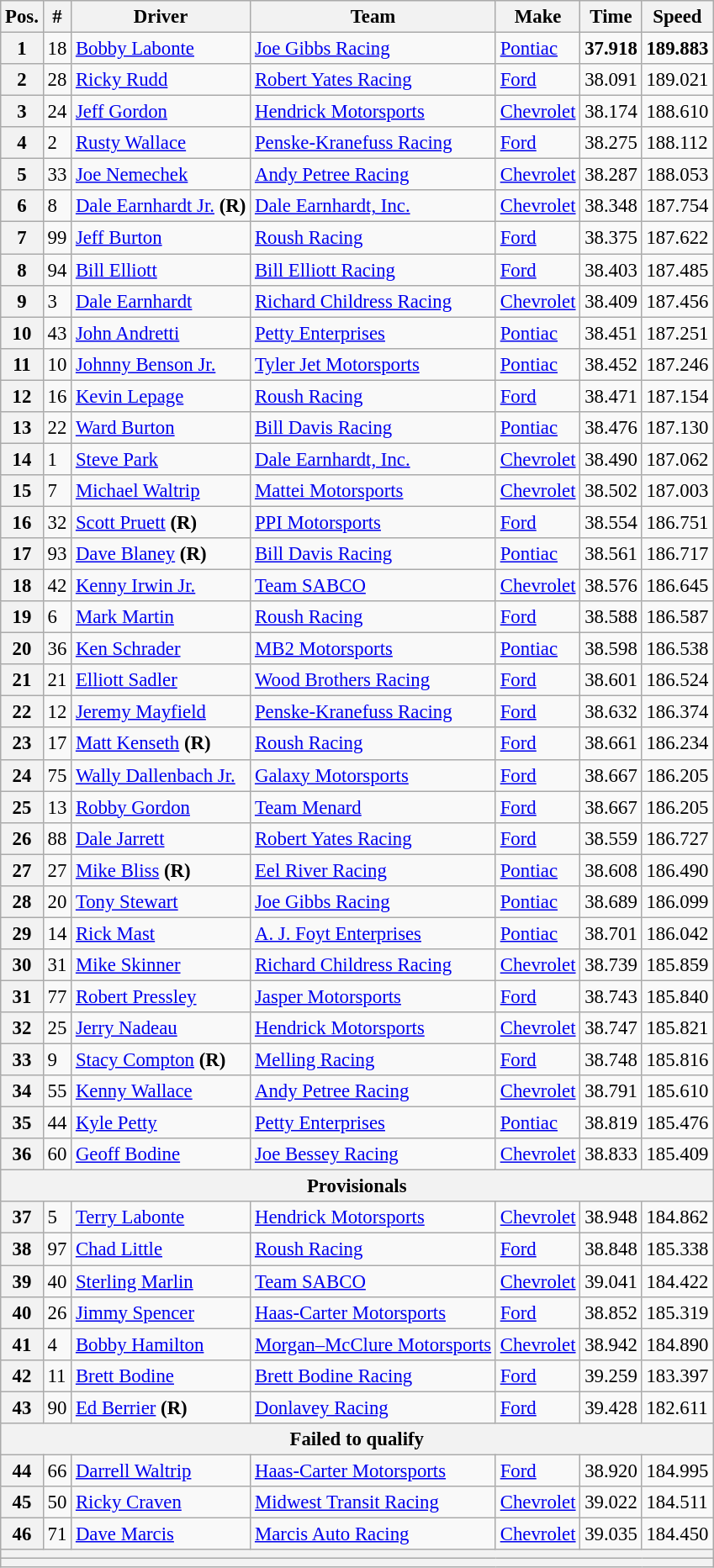<table class="wikitable" style="font-size:95%">
<tr>
<th>Pos.</th>
<th>#</th>
<th>Driver</th>
<th>Team</th>
<th>Make</th>
<th>Time</th>
<th>Speed</th>
</tr>
<tr>
<th>1</th>
<td>18</td>
<td><a href='#'>Bobby Labonte</a></td>
<td><a href='#'>Joe Gibbs Racing</a></td>
<td><a href='#'>Pontiac</a></td>
<td><strong>37.918</strong></td>
<td><strong>189.883</strong></td>
</tr>
<tr>
<th>2</th>
<td>28</td>
<td><a href='#'>Ricky Rudd</a></td>
<td><a href='#'>Robert Yates Racing</a></td>
<td><a href='#'>Ford</a></td>
<td>38.091</td>
<td>189.021</td>
</tr>
<tr>
<th>3</th>
<td>24</td>
<td><a href='#'>Jeff Gordon</a></td>
<td><a href='#'>Hendrick Motorsports</a></td>
<td><a href='#'>Chevrolet</a></td>
<td>38.174</td>
<td>188.610</td>
</tr>
<tr>
<th>4</th>
<td>2</td>
<td><a href='#'>Rusty Wallace</a></td>
<td><a href='#'>Penske-Kranefuss Racing</a></td>
<td><a href='#'>Ford</a></td>
<td>38.275</td>
<td>188.112</td>
</tr>
<tr>
<th>5</th>
<td>33</td>
<td><a href='#'>Joe Nemechek</a></td>
<td><a href='#'>Andy Petree Racing</a></td>
<td><a href='#'>Chevrolet</a></td>
<td>38.287</td>
<td>188.053</td>
</tr>
<tr>
<th>6</th>
<td>8</td>
<td><a href='#'>Dale Earnhardt Jr.</a> <strong>(R)</strong></td>
<td><a href='#'>Dale Earnhardt, Inc.</a></td>
<td><a href='#'>Chevrolet</a></td>
<td>38.348</td>
<td>187.754</td>
</tr>
<tr>
<th>7</th>
<td>99</td>
<td><a href='#'>Jeff Burton</a></td>
<td><a href='#'>Roush Racing</a></td>
<td><a href='#'>Ford</a></td>
<td>38.375</td>
<td>187.622</td>
</tr>
<tr>
<th>8</th>
<td>94</td>
<td><a href='#'>Bill Elliott</a></td>
<td><a href='#'>Bill Elliott Racing</a></td>
<td><a href='#'>Ford</a></td>
<td>38.403</td>
<td>187.485</td>
</tr>
<tr>
<th>9</th>
<td>3</td>
<td><a href='#'>Dale Earnhardt</a></td>
<td><a href='#'>Richard Childress Racing</a></td>
<td><a href='#'>Chevrolet</a></td>
<td>38.409</td>
<td>187.456</td>
</tr>
<tr>
<th>10</th>
<td>43</td>
<td><a href='#'>John Andretti</a></td>
<td><a href='#'>Petty Enterprises</a></td>
<td><a href='#'>Pontiac</a></td>
<td>38.451</td>
<td>187.251</td>
</tr>
<tr>
<th>11</th>
<td>10</td>
<td><a href='#'>Johnny Benson Jr.</a></td>
<td><a href='#'>Tyler Jet Motorsports</a></td>
<td><a href='#'>Pontiac</a></td>
<td>38.452</td>
<td>187.246</td>
</tr>
<tr>
<th>12</th>
<td>16</td>
<td><a href='#'>Kevin Lepage</a></td>
<td><a href='#'>Roush Racing</a></td>
<td><a href='#'>Ford</a></td>
<td>38.471</td>
<td>187.154</td>
</tr>
<tr>
<th>13</th>
<td>22</td>
<td><a href='#'>Ward Burton</a></td>
<td><a href='#'>Bill Davis Racing</a></td>
<td><a href='#'>Pontiac</a></td>
<td>38.476</td>
<td>187.130</td>
</tr>
<tr>
<th>14</th>
<td>1</td>
<td><a href='#'>Steve Park</a></td>
<td><a href='#'>Dale Earnhardt, Inc.</a></td>
<td><a href='#'>Chevrolet</a></td>
<td>38.490</td>
<td>187.062</td>
</tr>
<tr>
<th>15</th>
<td>7</td>
<td><a href='#'>Michael Waltrip</a></td>
<td><a href='#'>Mattei Motorsports</a></td>
<td><a href='#'>Chevrolet</a></td>
<td>38.502</td>
<td>187.003</td>
</tr>
<tr>
<th>16</th>
<td>32</td>
<td><a href='#'>Scott Pruett</a> <strong>(R)</strong></td>
<td><a href='#'>PPI Motorsports</a></td>
<td><a href='#'>Ford</a></td>
<td>38.554</td>
<td>186.751</td>
</tr>
<tr>
<th>17</th>
<td>93</td>
<td><a href='#'>Dave Blaney</a> <strong>(R)</strong></td>
<td><a href='#'>Bill Davis Racing</a></td>
<td><a href='#'>Pontiac</a></td>
<td>38.561</td>
<td>186.717</td>
</tr>
<tr>
<th>18</th>
<td>42</td>
<td><a href='#'>Kenny Irwin Jr.</a></td>
<td><a href='#'>Team SABCO</a></td>
<td><a href='#'>Chevrolet</a></td>
<td>38.576</td>
<td>186.645</td>
</tr>
<tr>
<th>19</th>
<td>6</td>
<td><a href='#'>Mark Martin</a></td>
<td><a href='#'>Roush Racing</a></td>
<td><a href='#'>Ford</a></td>
<td>38.588</td>
<td>186.587</td>
</tr>
<tr>
<th>20</th>
<td>36</td>
<td><a href='#'>Ken Schrader</a></td>
<td><a href='#'>MB2 Motorsports</a></td>
<td><a href='#'>Pontiac</a></td>
<td>38.598</td>
<td>186.538</td>
</tr>
<tr>
<th>21</th>
<td>21</td>
<td><a href='#'>Elliott Sadler</a></td>
<td><a href='#'>Wood Brothers Racing</a></td>
<td><a href='#'>Ford</a></td>
<td>38.601</td>
<td>186.524</td>
</tr>
<tr>
<th>22</th>
<td>12</td>
<td><a href='#'>Jeremy Mayfield</a></td>
<td><a href='#'>Penske-Kranefuss Racing</a></td>
<td><a href='#'>Ford</a></td>
<td>38.632</td>
<td>186.374</td>
</tr>
<tr>
<th>23</th>
<td>17</td>
<td><a href='#'>Matt Kenseth</a> <strong>(R)</strong></td>
<td><a href='#'>Roush Racing</a></td>
<td><a href='#'>Ford</a></td>
<td>38.661</td>
<td>186.234</td>
</tr>
<tr>
<th>24</th>
<td>75</td>
<td><a href='#'>Wally Dallenbach Jr.</a></td>
<td><a href='#'>Galaxy Motorsports</a></td>
<td><a href='#'>Ford</a></td>
<td>38.667</td>
<td>186.205</td>
</tr>
<tr>
<th>25</th>
<td>13</td>
<td><a href='#'>Robby Gordon</a></td>
<td><a href='#'>Team Menard</a></td>
<td><a href='#'>Ford</a></td>
<td>38.667</td>
<td>186.205</td>
</tr>
<tr>
<th>26</th>
<td>88</td>
<td><a href='#'>Dale Jarrett</a></td>
<td><a href='#'>Robert Yates Racing</a></td>
<td><a href='#'>Ford</a></td>
<td>38.559</td>
<td>186.727</td>
</tr>
<tr>
<th>27</th>
<td>27</td>
<td><a href='#'>Mike Bliss</a> <strong>(R)</strong></td>
<td><a href='#'>Eel River Racing</a></td>
<td><a href='#'>Pontiac</a></td>
<td>38.608</td>
<td>186.490</td>
</tr>
<tr>
<th>28</th>
<td>20</td>
<td><a href='#'>Tony Stewart</a></td>
<td><a href='#'>Joe Gibbs Racing</a></td>
<td><a href='#'>Pontiac</a></td>
<td>38.689</td>
<td>186.099</td>
</tr>
<tr>
<th>29</th>
<td>14</td>
<td><a href='#'>Rick Mast</a></td>
<td><a href='#'>A. J. Foyt Enterprises</a></td>
<td><a href='#'>Pontiac</a></td>
<td>38.701</td>
<td>186.042</td>
</tr>
<tr>
<th>30</th>
<td>31</td>
<td><a href='#'>Mike Skinner</a></td>
<td><a href='#'>Richard Childress Racing</a></td>
<td><a href='#'>Chevrolet</a></td>
<td>38.739</td>
<td>185.859</td>
</tr>
<tr>
<th>31</th>
<td>77</td>
<td><a href='#'>Robert Pressley</a></td>
<td><a href='#'>Jasper Motorsports</a></td>
<td><a href='#'>Ford</a></td>
<td>38.743</td>
<td>185.840</td>
</tr>
<tr>
<th>32</th>
<td>25</td>
<td><a href='#'>Jerry Nadeau</a></td>
<td><a href='#'>Hendrick Motorsports</a></td>
<td><a href='#'>Chevrolet</a></td>
<td>38.747</td>
<td>185.821</td>
</tr>
<tr>
<th>33</th>
<td>9</td>
<td><a href='#'>Stacy Compton</a> <strong>(R)</strong></td>
<td><a href='#'>Melling Racing</a></td>
<td><a href='#'>Ford</a></td>
<td>38.748</td>
<td>185.816</td>
</tr>
<tr>
<th>34</th>
<td>55</td>
<td><a href='#'>Kenny Wallace</a></td>
<td><a href='#'>Andy Petree Racing</a></td>
<td><a href='#'>Chevrolet</a></td>
<td>38.791</td>
<td>185.610</td>
</tr>
<tr>
<th>35</th>
<td>44</td>
<td><a href='#'>Kyle Petty</a></td>
<td><a href='#'>Petty Enterprises</a></td>
<td><a href='#'>Pontiac</a></td>
<td>38.819</td>
<td>185.476</td>
</tr>
<tr>
<th>36</th>
<td>60</td>
<td><a href='#'>Geoff Bodine</a></td>
<td><a href='#'>Joe Bessey Racing</a></td>
<td><a href='#'>Chevrolet</a></td>
<td>38.833</td>
<td>185.409</td>
</tr>
<tr>
<th colspan="7">Provisionals</th>
</tr>
<tr>
<th>37</th>
<td>5</td>
<td><a href='#'>Terry Labonte</a></td>
<td><a href='#'>Hendrick Motorsports</a></td>
<td><a href='#'>Chevrolet</a></td>
<td>38.948</td>
<td>184.862</td>
</tr>
<tr>
<th>38</th>
<td>97</td>
<td><a href='#'>Chad Little</a></td>
<td><a href='#'>Roush Racing</a></td>
<td><a href='#'>Ford</a></td>
<td>38.848</td>
<td>185.338</td>
</tr>
<tr>
<th>39</th>
<td>40</td>
<td><a href='#'>Sterling Marlin</a></td>
<td><a href='#'>Team SABCO</a></td>
<td><a href='#'>Chevrolet</a></td>
<td>39.041</td>
<td>184.422</td>
</tr>
<tr>
<th>40</th>
<td>26</td>
<td><a href='#'>Jimmy Spencer</a></td>
<td><a href='#'>Haas-Carter Motorsports</a></td>
<td><a href='#'>Ford</a></td>
<td>38.852</td>
<td>185.319</td>
</tr>
<tr>
<th>41</th>
<td>4</td>
<td><a href='#'>Bobby Hamilton</a></td>
<td><a href='#'>Morgan–McClure Motorsports</a></td>
<td><a href='#'>Chevrolet</a></td>
<td>38.942</td>
<td>184.890</td>
</tr>
<tr>
<th>42</th>
<td>11</td>
<td><a href='#'>Brett Bodine</a></td>
<td><a href='#'>Brett Bodine Racing</a></td>
<td><a href='#'>Ford</a></td>
<td>39.259</td>
<td>183.397</td>
</tr>
<tr>
<th>43</th>
<td>90</td>
<td><a href='#'>Ed Berrier</a> <strong>(R)</strong></td>
<td><a href='#'>Donlavey Racing</a></td>
<td><a href='#'>Ford</a></td>
<td>39.428</td>
<td>182.611</td>
</tr>
<tr>
<th colspan="7">Failed to qualify</th>
</tr>
<tr>
<th>44</th>
<td>66</td>
<td><a href='#'>Darrell Waltrip</a></td>
<td><a href='#'>Haas-Carter Motorsports</a></td>
<td><a href='#'>Ford</a></td>
<td>38.920</td>
<td>184.995</td>
</tr>
<tr>
<th>45</th>
<td>50</td>
<td><a href='#'>Ricky Craven</a></td>
<td><a href='#'>Midwest Transit Racing</a></td>
<td><a href='#'>Chevrolet</a></td>
<td>39.022</td>
<td>184.511</td>
</tr>
<tr>
<th>46</th>
<td>71</td>
<td><a href='#'>Dave Marcis</a></td>
<td><a href='#'>Marcis Auto Racing</a></td>
<td><a href='#'>Chevrolet</a></td>
<td>39.035</td>
<td>184.450</td>
</tr>
<tr>
<th colspan="7"></th>
</tr>
<tr>
<th colspan="7"></th>
</tr>
</table>
